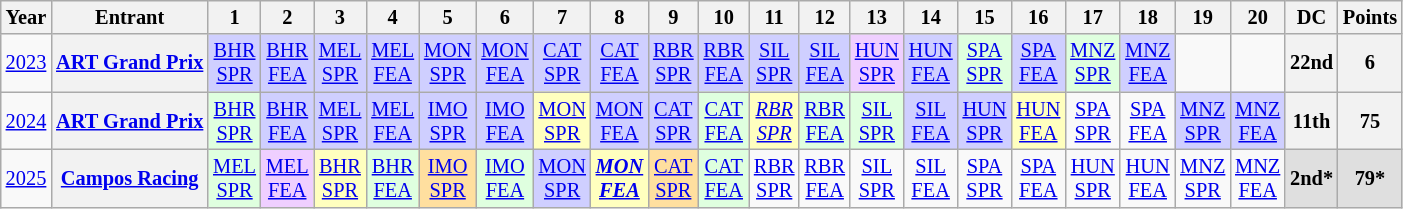<table class="wikitable" style="text-align:center; font-size:85%;">
<tr>
<th>Year</th>
<th>Entrant</th>
<th>1</th>
<th>2</th>
<th>3</th>
<th>4</th>
<th>5</th>
<th>6</th>
<th>7</th>
<th>8</th>
<th>9</th>
<th>10</th>
<th>11</th>
<th>12</th>
<th>13</th>
<th>14</th>
<th>15</th>
<th>16</th>
<th>17</th>
<th>18</th>
<th>19</th>
<th>20</th>
<th>DC</th>
<th>Points</th>
</tr>
<tr>
<td><a href='#'>2023</a></td>
<th nowrap><a href='#'>ART Grand Prix</a></th>
<td style="background:#CFCFFF;"><a href='#'>BHR<br>SPR</a><br></td>
<td style="background:#CFCFFF;"><a href='#'>BHR<br>FEA</a><br></td>
<td style="background:#CFCFFF;"><a href='#'>MEL<br>SPR</a><br></td>
<td style="background:#CFCFFF;"><a href='#'>MEL<br>FEA</a><br></td>
<td style="background:#CFCFFF;"><a href='#'>MON<br>SPR</a><br></td>
<td style="background:#CFCFFF;"><a href='#'>MON<br>FEA</a><br></td>
<td style="background:#CFCFFF;"><a href='#'>CAT<br>SPR</a><br></td>
<td style="background:#CFCFFF;"><a href='#'>CAT<br>FEA</a><br></td>
<td style="background:#CFCFFF;"><a href='#'>RBR<br>SPR</a><br></td>
<td style="background:#CFCFFF;"><a href='#'>RBR<br>FEA</a><br></td>
<td style="background:#CFCFFF;"><a href='#'>SIL<br>SPR</a><br></td>
<td style="background:#CFCFFF;"><a href='#'>SIL<br>FEA</a><br></td>
<td style="background:#EFCFFF;"><a href='#'>HUN<br>SPR</a><br></td>
<td style="background:#CFCFFF;"><a href='#'>HUN<br>FEA</a><br></td>
<td style="background:#DFFFDF;"><a href='#'>SPA<br>SPR</a><br></td>
<td style="background:#CFCFFF;"><a href='#'>SPA<br>FEA</a><br></td>
<td style="background:#DFFFDF;"><a href='#'>MNZ<br>SPR</a><br></td>
<td style="background:#CFCFFF;"><a href='#'>MNZ<br>FEA</a><br></td>
<td></td>
<td></td>
<th>22nd</th>
<th>6</th>
</tr>
<tr>
<td><a href='#'>2024</a></td>
<th><a href='#'>ART Grand Prix</a></th>
<td style="background:#DFFFDF;"><a href='#'>BHR<br>SPR</a><br></td>
<td style="background:#CFCFFF;"><a href='#'>BHR<br>FEA</a><br></td>
<td style="background:#CFCFFF;"><a href='#'>MEL<br>SPR</a><br></td>
<td style="background:#CFCFFF;"><a href='#'>MEL<br>FEA</a><br></td>
<td style="background:#CFCFFF;"><a href='#'>IMO<br>SPR</a><br></td>
<td style="background:#CFCFFF;"><a href='#'>IMO<br>FEA</a><br></td>
<td style="background:#FFFFBF;"><a href='#'>MON<br>SPR</a><br></td>
<td style="background:#CFCFFF;"><a href='#'>MON<br>FEA</a><br></td>
<td style="background:#CFCFFF;"><a href='#'>CAT<br>SPR</a><br></td>
<td style="background:#DFFFDF;"><a href='#'>CAT<br>FEA</a><br></td>
<td style="background:#FFFFBF;"><em><a href='#'>RBR<br>SPR</a></em><br></td>
<td style="background:#DFFFDF;"><a href='#'>RBR<br>FEA</a><br></td>
<td style="background:#DFFFDF;"><a href='#'>SIL<br>SPR</a><br></td>
<td style="background:#CFCFFF;"><a href='#'>SIL<br>FEA</a><br></td>
<td style="background:#CFCFFF;"><a href='#'>HUN<br>SPR</a><br></td>
<td style="background:#FFFFBF;"><a href='#'>HUN<br>FEA</a><br></td>
<td><a href='#'>SPA<br>SPR</a></td>
<td><a href='#'>SPA<br>FEA</a></td>
<td style="background:#CFCFFF;"><a href='#'>MNZ<br>SPR</a><br></td>
<td style="background:#CFCFFF;"><a href='#'>MNZ<br>FEA</a><br></td>
<th>11th</th>
<th>75</th>
</tr>
<tr>
<td><a href='#'>2025</a></td>
<th nowrap><a href='#'>Campos Racing</a></th>
<td style="background:#DFFFDF;"><a href='#'>MEL<br>SPR</a><br></td>
<td style="background:#EFCFFF;"><a href='#'>MEL<br>FEA</a><br></td>
<td style="background:#FFFFBF;"><a href='#'>BHR<br>SPR</a><br></td>
<td style="background:#DFFFDF;"><a href='#'>BHR<br>FEA</a><br></td>
<td style="background:#FFDF9F;"><a href='#'>IMO<br>SPR</a><br></td>
<td style="background:#DFFFDF;"><a href='#'>IMO<br>FEA</a><br></td>
<td style="background:#CFCFFF;"><a href='#'>MON<br>SPR</a><br></td>
<td style="background:#FFFFBF;"><strong><em><a href='#'>MON<br>FEA</a></em></strong><br></td>
<td style="background:#FFDF9F;"><a href='#'>CAT<br>SPR</a><br></td>
<td style="background:#DFFFDF;"><a href='#'>CAT<br>FEA</a><br></td>
<td style="background:#;"><a href='#'>RBR<br>SPR</a><br></td>
<td style="background:#;"><a href='#'>RBR<br>FEA</a><br></td>
<td style="background:#;"><a href='#'>SIL<br>SPR</a><br></td>
<td style="background:#;"><a href='#'>SIL<br>FEA</a><br></td>
<td style="background:#;"><a href='#'>SPA<br>SPR</a><br></td>
<td style="background:#;"><a href='#'>SPA<br>FEA</a><br></td>
<td style="background:#;"><a href='#'>HUN<br>SPR</a><br></td>
<td style="background:#;"><a href='#'>HUN<br>FEA</a><br></td>
<td style="background:#;"><a href='#'>MNZ<br>SPR</a><br></td>
<td style="background:#;"><a href='#'>MNZ<br>FEA</a><br></td>
<th style="background:#DFDFDF;">2nd*</th>
<th style="background:#DFDFDF;">79*</th>
</tr>
</table>
